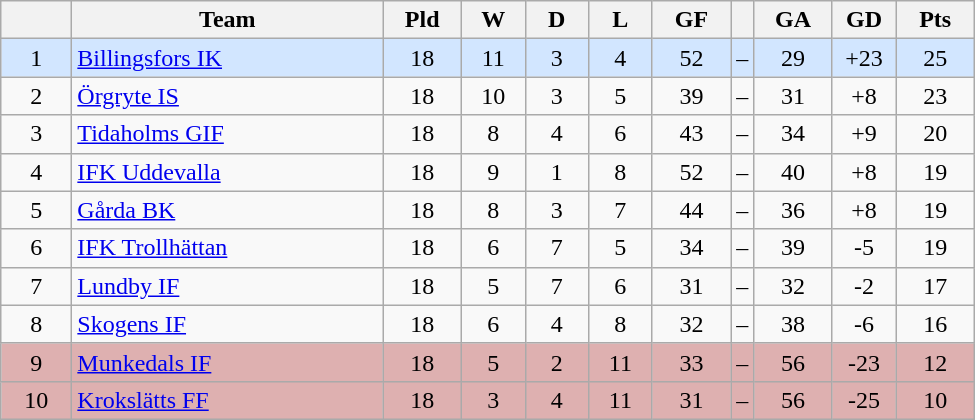<table class="wikitable" style="text-align: center;">
<tr>
<th style="width: 40px;"></th>
<th style="width: 200px;">Team</th>
<th style="width: 45px;">Pld</th>
<th style="width: 35px;">W</th>
<th style="width: 35px;">D</th>
<th style="width: 35px;">L</th>
<th style="width: 45px;">GF</th>
<th></th>
<th style="width: 45px;">GA</th>
<th style="width: 35px;">GD</th>
<th style="width: 45px;">Pts</th>
</tr>
<tr style="background: #d2e6ff">
<td>1</td>
<td style="text-align: left;"><a href='#'>Billingsfors IK</a></td>
<td>18</td>
<td>11</td>
<td>3</td>
<td>4</td>
<td>52</td>
<td>–</td>
<td>29</td>
<td>+23</td>
<td>25</td>
</tr>
<tr>
<td>2</td>
<td style="text-align: left;"><a href='#'>Örgryte IS</a></td>
<td>18</td>
<td>10</td>
<td>3</td>
<td>5</td>
<td>39</td>
<td>–</td>
<td>31</td>
<td>+8</td>
<td>23</td>
</tr>
<tr>
<td>3</td>
<td style="text-align: left;"><a href='#'>Tidaholms GIF</a></td>
<td>18</td>
<td>8</td>
<td>4</td>
<td>6</td>
<td>43</td>
<td>–</td>
<td>34</td>
<td>+9</td>
<td>20</td>
</tr>
<tr>
<td>4</td>
<td style="text-align: left;"><a href='#'>IFK Uddevalla</a></td>
<td>18</td>
<td>9</td>
<td>1</td>
<td>8</td>
<td>52</td>
<td>–</td>
<td>40</td>
<td>+8</td>
<td>19</td>
</tr>
<tr>
<td>5</td>
<td style="text-align: left;"><a href='#'>Gårda BK</a></td>
<td>18</td>
<td>8</td>
<td>3</td>
<td>7</td>
<td>44</td>
<td>–</td>
<td>36</td>
<td>+8</td>
<td>19</td>
</tr>
<tr>
<td>6</td>
<td style="text-align: left;"><a href='#'>IFK Trollhättan</a></td>
<td>18</td>
<td>6</td>
<td>7</td>
<td>5</td>
<td>34</td>
<td>–</td>
<td>39</td>
<td>-5</td>
<td>19</td>
</tr>
<tr>
<td>7</td>
<td style="text-align: left;"><a href='#'>Lundby IF</a></td>
<td>18</td>
<td>5</td>
<td>7</td>
<td>6</td>
<td>31</td>
<td>–</td>
<td>32</td>
<td>-2</td>
<td>17</td>
</tr>
<tr>
<td>8</td>
<td style="text-align: left;"><a href='#'>Skogens IF</a></td>
<td>18</td>
<td>6</td>
<td>4</td>
<td>8</td>
<td>32</td>
<td>–</td>
<td>38</td>
<td>-6</td>
<td>16</td>
</tr>
<tr style="background: #deb0b0">
<td>9</td>
<td style="text-align: left;"><a href='#'>Munkedals IF</a></td>
<td>18</td>
<td>5</td>
<td>2</td>
<td>11</td>
<td>33</td>
<td>–</td>
<td>56</td>
<td>-23</td>
<td>12</td>
</tr>
<tr style="background: #deb0b0">
<td>10</td>
<td style="text-align: left;"><a href='#'>Krokslätts FF</a></td>
<td>18</td>
<td>3</td>
<td>4</td>
<td>11</td>
<td>31</td>
<td>–</td>
<td>56</td>
<td>-25</td>
<td>10</td>
</tr>
</table>
